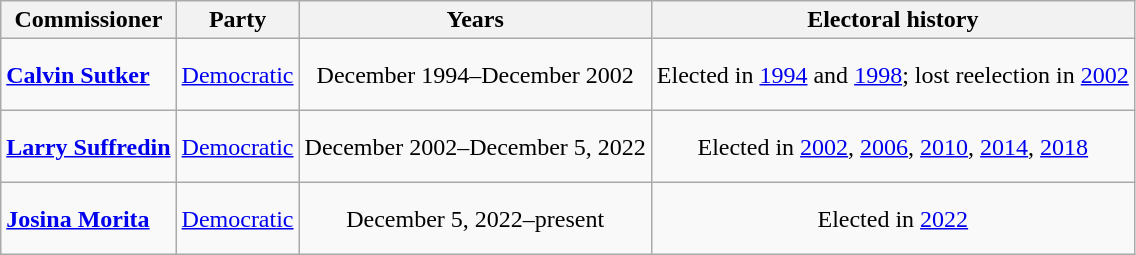<table class=wikitable style="text-align:center">
<tr>
<th>Commissioner</th>
<th>Party</th>
<th>Years</th>
<th>Electoral history</th>
</tr>
<tr style="height:3em">
<td align=left><strong><a href='#'>Calvin Sutker</a></strong></td>
<td><a href='#'>Democratic</a></td>
<td nowrap>December 1994–December 2002</td>
<td>Elected in <a href='#'>1994</a> and <a href='#'>1998</a>; lost reelection in <a href='#'>2002</a></td>
</tr>
<tr style="height:3em">
<td align=left><strong><a href='#'>Larry Suffredin</a></strong></td>
<td><a href='#'>Democratic</a></td>
<td nowrap>December 2002–December 5, 2022</td>
<td>Elected in <a href='#'>2002</a>, <a href='#'>2006</a>, <a href='#'>2010</a>, <a href='#'>2014</a>, <a href='#'>2018</a></td>
</tr>
<tr style="height:3em">
<td align=left><strong><a href='#'>Josina Morita</a></strong></td>
<td><a href='#'>Democratic</a></td>
<td nowrap>December 5, 2022–present</td>
<td>Elected in <a href='#'>2022</a></td>
</tr>
</table>
